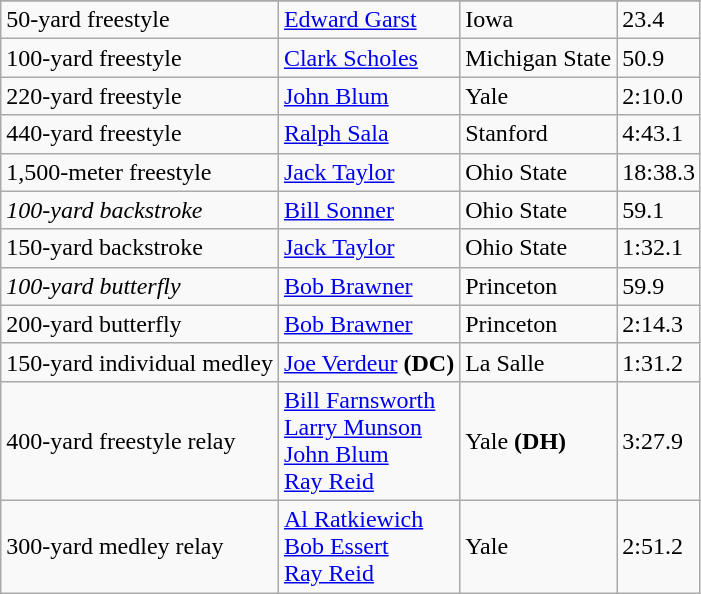<table class="wikitable sortable" style="text-align:left">
<tr>
</tr>
<tr>
<td>50-yard freestyle</td>
<td><a href='#'>Edward Garst</a></td>
<td>Iowa</td>
<td>23.4</td>
</tr>
<tr>
<td>100-yard freestyle</td>
<td><a href='#'>Clark Scholes</a></td>
<td>Michigan State</td>
<td>50.9</td>
</tr>
<tr>
<td>220-yard freestyle</td>
<td><a href='#'>John Blum</a></td>
<td>Yale</td>
<td>2:10.0</td>
</tr>
<tr>
<td>440-yard freestyle</td>
<td><a href='#'>Ralph Sala</a></td>
<td>Stanford</td>
<td>4:43.1</td>
</tr>
<tr>
<td>1,500-meter freestyle</td>
<td><a href='#'>Jack Taylor</a></td>
<td>Ohio State</td>
<td>18:38.3</td>
</tr>
<tr>
<td><em>100-yard backstroke</em></td>
<td><a href='#'>Bill Sonner</a></td>
<td>Ohio State</td>
<td>59.1</td>
</tr>
<tr>
<td>150-yard backstroke</td>
<td><a href='#'>Jack Taylor</a></td>
<td>Ohio State</td>
<td>1:32.1</td>
</tr>
<tr>
<td><em>100-yard butterfly</em></td>
<td><a href='#'>Bob Brawner</a></td>
<td>Princeton</td>
<td>59.9</td>
</tr>
<tr>
<td>200-yard butterfly</td>
<td><a href='#'>Bob Brawner</a></td>
<td>Princeton</td>
<td>2:14.3</td>
</tr>
<tr>
<td>150-yard individual medley</td>
<td><a href='#'>Joe Verdeur</a> <strong>(DC)</strong></td>
<td>La Salle</td>
<td>1:31.2</td>
</tr>
<tr>
<td>400-yard freestyle relay</td>
<td><a href='#'>Bill Farnsworth</a><br><a href='#'>Larry Munson</a><br><a href='#'>John Blum</a><br><a href='#'>Ray Reid</a></td>
<td>Yale <strong>(DH)</strong></td>
<td>3:27.9</td>
</tr>
<tr>
<td>300-yard medley relay</td>
<td><a href='#'>Al Ratkiewich</a><br><a href='#'>Bob Essert</a><br><a href='#'>Ray Reid</a></td>
<td>Yale</td>
<td>2:51.2</td>
</tr>
</table>
